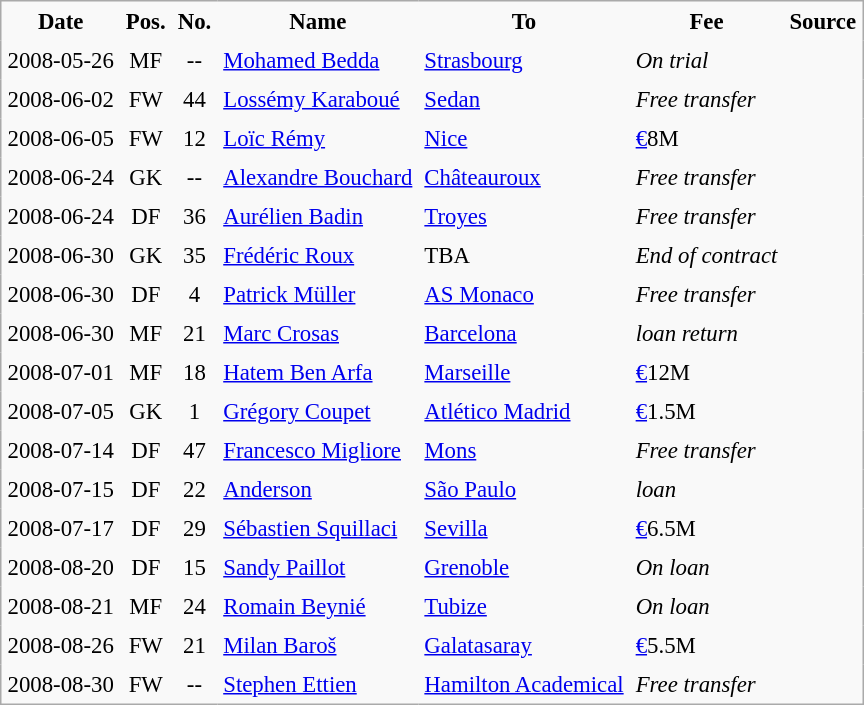<table class= border="2" cellpadding="4" cellspacing="0" style="text-align:centre; margin: 1em 1em 1em 0; background: #f9f9f9; border: 1px #aaa solid; border-collapse: collapse; font-size: 95%;">
<tr>
<th>Date</th>
<th>Pos.</th>
<th>No.</th>
<th>Name</th>
<th>To</th>
<th>Fee</th>
<th>Source</th>
</tr>
<tr>
<td>2008-05-26</td>
<td align=center>MF</td>
<td align=center>--</td>
<td> <a href='#'>Mohamed Bedda</a></td>
<td> <a href='#'>Strasbourg</a></td>
<td><em>On trial</em></td>
<td></td>
</tr>
<tr>
<td>2008-06-02</td>
<td align=center>FW</td>
<td align=center>44</td>
<td> <a href='#'>Lossémy Karaboué</a></td>
<td> <a href='#'>Sedan</a></td>
<td><em>Free transfer</em></td>
<td></td>
</tr>
<tr>
<td>2008-06-05</td>
<td align=center>FW</td>
<td align=center>12</td>
<td> <a href='#'>Loïc Rémy</a></td>
<td> <a href='#'>Nice</a></td>
<td><a href='#'>€</a>8M</td>
<td></td>
</tr>
<tr>
<td>2008-06-24</td>
<td align=center>GK</td>
<td align=center>--</td>
<td> <a href='#'>Alexandre Bouchard</a></td>
<td> <a href='#'>Châteauroux</a></td>
<td><em>Free transfer</em></td>
<td></td>
</tr>
<tr>
<td>2008-06-24</td>
<td align=center>DF</td>
<td align=center>36</td>
<td> <a href='#'>Aurélien Badin</a></td>
<td> <a href='#'>Troyes</a></td>
<td><em>Free transfer</em></td>
<td></td>
</tr>
<tr>
<td>2008-06-30</td>
<td align=center>GK</td>
<td align=center>35</td>
<td> <a href='#'>Frédéric Roux</a></td>
<td>TBA</td>
<td><em>End of contract</em></td>
<td></td>
</tr>
<tr>
<td>2008-06-30</td>
<td align=center>DF</td>
<td align=center>4</td>
<td> <a href='#'>Patrick Müller</a></td>
<td> <a href='#'>AS Monaco</a></td>
<td><em>Free transfer</em></td>
<td></td>
</tr>
<tr>
<td>2008-06-30</td>
<td align=center>MF</td>
<td align=center>21</td>
<td> <a href='#'>Marc Crosas</a></td>
<td> <a href='#'>Barcelona</a></td>
<td><em>loan return</em></td>
<td></td>
</tr>
<tr>
<td>2008-07-01</td>
<td align=center>MF</td>
<td align=center>18</td>
<td> <a href='#'>Hatem Ben Arfa</a></td>
<td> <a href='#'>Marseille</a></td>
<td><a href='#'>€</a>12M</td>
<td> </td>
</tr>
<tr>
<td>2008-07-05</td>
<td align=center>GK</td>
<td align=center>1</td>
<td> <a href='#'>Grégory Coupet</a></td>
<td> <a href='#'>Atlético Madrid</a></td>
<td><a href='#'>€</a>1.5M</td>
<td></td>
</tr>
<tr>
<td>2008-07-14</td>
<td align=center>DF</td>
<td align=center>47</td>
<td> <a href='#'>Francesco Migliore</a></td>
<td> <a href='#'>Mons</a></td>
<td><em>Free transfer</em></td>
<td></td>
</tr>
<tr>
<td>2008-07-15</td>
<td align=center>DF</td>
<td align=center>22</td>
<td> <a href='#'>Anderson</a></td>
<td> <a href='#'>São Paulo</a></td>
<td><em>loan</em></td>
<td></td>
</tr>
<tr>
<td>2008-07-17</td>
<td align=center>DF</td>
<td align=center>29</td>
<td> <a href='#'>Sébastien Squillaci</a></td>
<td> <a href='#'>Sevilla</a></td>
<td><a href='#'>€</a>6.5M</td>
<td></td>
</tr>
<tr>
<td>2008-08-20</td>
<td align=center>DF</td>
<td align=center>15</td>
<td> <a href='#'>Sandy Paillot</a></td>
<td> <a href='#'>Grenoble</a></td>
<td><em>On loan</em></td>
<td></td>
</tr>
<tr>
<td>2008-08-21</td>
<td align=center>MF</td>
<td align=center>24</td>
<td> <a href='#'>Romain Beynié</a></td>
<td> <a href='#'>Tubize</a></td>
<td><em>On loan</em></td>
<td></td>
</tr>
<tr>
<td>2008-08-26</td>
<td align=center>FW</td>
<td align=center>21</td>
<td> <a href='#'>Milan Baroš</a></td>
<td> <a href='#'>Galatasaray</a></td>
<td><a href='#'>€</a>5.5M</td>
<td></td>
</tr>
<tr>
<td>2008-08-30</td>
<td align=center>FW</td>
<td align=center>--</td>
<td> <a href='#'>Stephen Ettien</a></td>
<td> <a href='#'>Hamilton Academical</a></td>
<td><em>Free transfer</em></td>
<td></td>
</tr>
</table>
